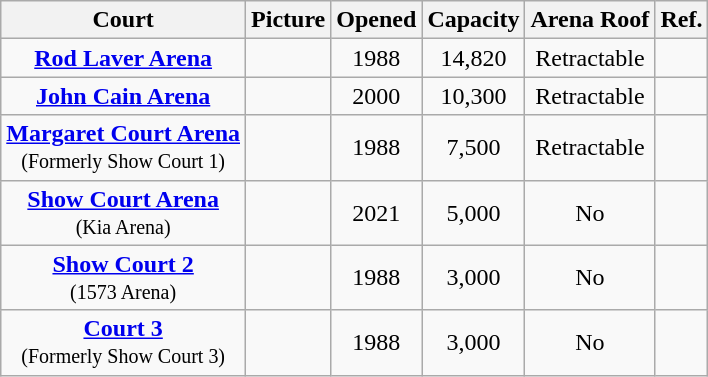<table class="wikitable sortable" style="text-align:center">
<tr>
<th>Court</th>
<th class="unsortable">Picture</th>
<th>Opened</th>
<th>Capacity</th>
<th>Arena Roof</th>
<th class="unsortable">Ref.</th>
</tr>
<tr>
<td><strong><a href='#'>Rod Laver Arena</a></strong></td>
<td></td>
<td>1988</td>
<td>14,820</td>
<td>Retractable</td>
<td></td>
</tr>
<tr>
<td><strong><a href='#'>John Cain Arena</a></strong></td>
<td></td>
<td>2000</td>
<td>10,300</td>
<td>Retractable</td>
<td></td>
</tr>
<tr>
<td><strong><a href='#'>Margaret Court Arena</a></strong><br><small>(Formerly Show Court 1)</small></td>
<td></td>
<td>1988</td>
<td>7,500</td>
<td>Retractable</td>
<td></td>
</tr>
<tr>
<td><strong><a href='#'>Show Court Arena</a></strong><br><small>(Kia Arena)</small></td>
<td></td>
<td>2021</td>
<td>5,000</td>
<td>No</td>
<td></td>
</tr>
<tr>
<td><strong><a href='#'>Show Court 2</a></strong><br><small>(1573 Arena)</small></td>
<td></td>
<td>1988</td>
<td>3,000</td>
<td>No</td>
<td></td>
</tr>
<tr>
<td><strong><a href='#'>Court 3</a></strong><br><small>(Formerly Show Court 3)</small></td>
<td></td>
<td>1988</td>
<td>3,000</td>
<td>No</td>
<td></td>
</tr>
</table>
